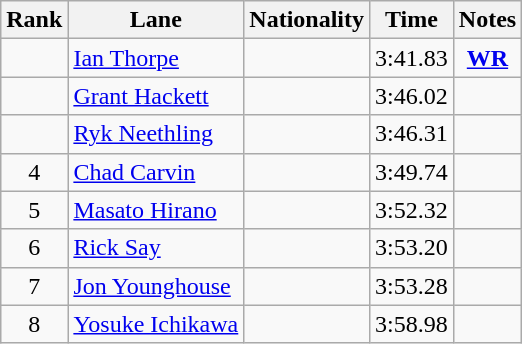<table class="wikitable sortable" style="text-align:center">
<tr>
<th>Rank</th>
<th>Lane</th>
<th>Nationality</th>
<th>Time</th>
<th>Notes</th>
</tr>
<tr>
<td></td>
<td align=left><a href='#'>Ian Thorpe</a></td>
<td align=left></td>
<td>3:41.83</td>
<td><strong><a href='#'>WR</a></strong></td>
</tr>
<tr>
<td></td>
<td align=left><a href='#'>Grant Hackett</a></td>
<td align=left></td>
<td>3:46.02</td>
<td></td>
</tr>
<tr>
<td></td>
<td align=left><a href='#'>Ryk Neethling</a></td>
<td align=left></td>
<td>3:46.31</td>
<td></td>
</tr>
<tr>
<td>4</td>
<td align=left><a href='#'>Chad Carvin</a></td>
<td align=left></td>
<td>3:49.74</td>
<td></td>
</tr>
<tr>
<td>5</td>
<td align=left><a href='#'>Masato Hirano</a></td>
<td align=left></td>
<td>3:52.32</td>
<td></td>
</tr>
<tr>
<td>6</td>
<td align=left><a href='#'>Rick Say</a></td>
<td align=left></td>
<td>3:53.20</td>
<td></td>
</tr>
<tr>
<td>7</td>
<td align=left><a href='#'>Jon Younghouse</a></td>
<td align=left></td>
<td>3:53.28</td>
<td></td>
</tr>
<tr>
<td>8</td>
<td align=left><a href='#'>Yosuke Ichikawa</a></td>
<td align=left></td>
<td>3:58.98</td>
<td></td>
</tr>
</table>
